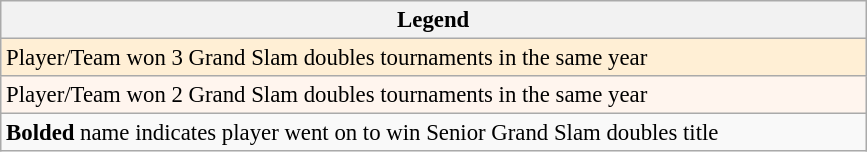<table class="wikitable" style="font-size:95%; width:38em">
<tr>
<th>Legend</th>
</tr>
<tr>
<td bgcolor="FFEFD5">Player/Team won 3 Grand Slam doubles tournaments in the same year</td>
</tr>
<tr>
<td bgcolor="#FFF5EE">Player/Team won 2 Grand Slam doubles tournaments in the same year</td>
</tr>
<tr>
<td><strong>Bolded</strong> name indicates player went on to win Senior Grand Slam doubles title</td>
</tr>
</table>
